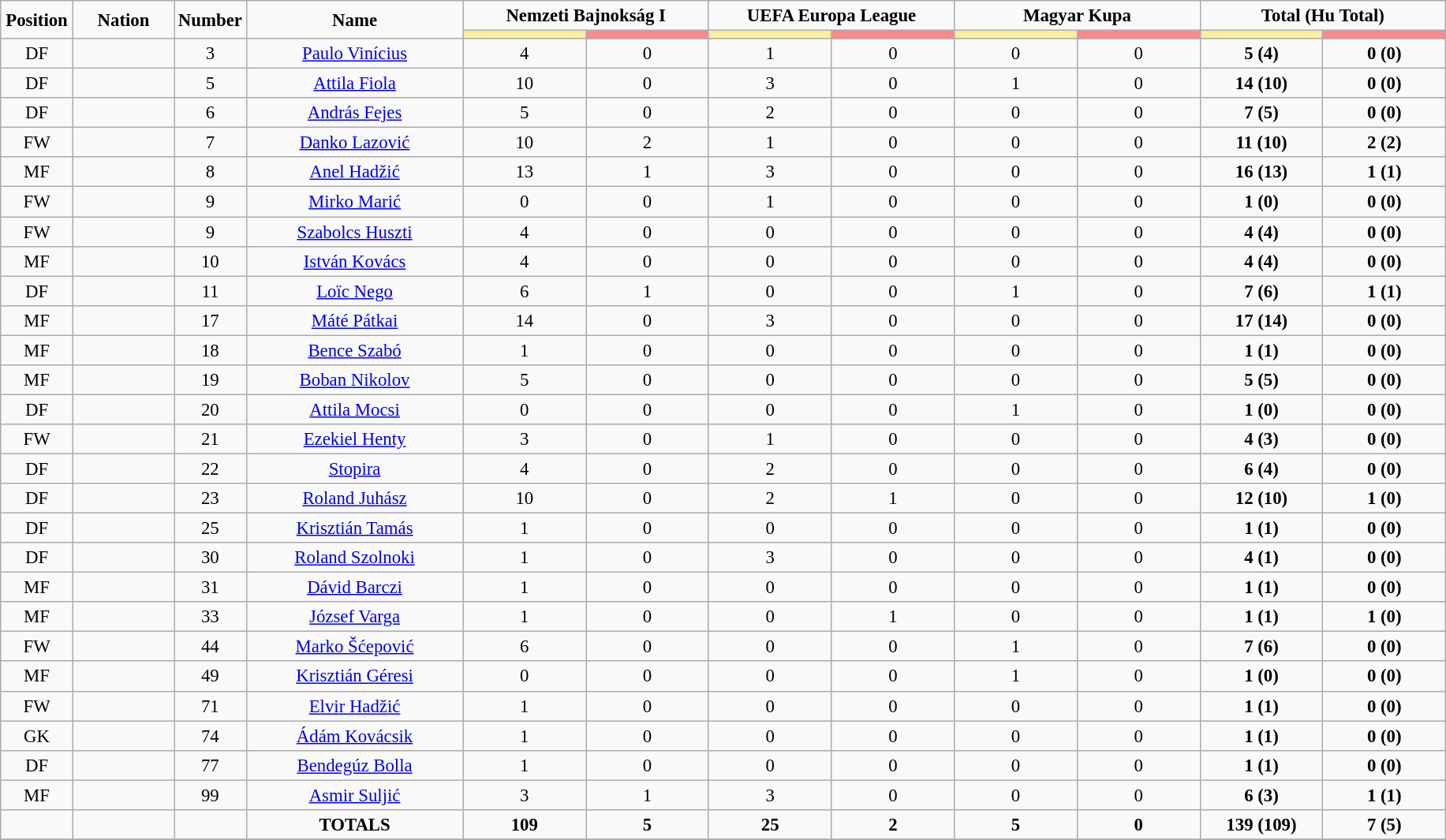<table class="wikitable" style="font-size: 95%; text-align: center;">
<tr>
<td rowspan="2" width="5%" align="center"><strong>Position</strong></td>
<td rowspan="2" width="7%" align="center"><strong>Nation</strong></td>
<td rowspan="2" width="5%" align="center"><strong>Number</strong></td>
<td rowspan="2" width="15%" align="center"><strong>Name</strong></td>
<td colspan="2" align="center"><strong>Nemzeti Bajnokság I</strong></td>
<td colspan="2" align="center"><strong>UEFA Europa League</strong></td>
<td colspan="2" align="center"><strong>Magyar Kupa</strong></td>
<td colspan="2" align="center"><strong>Total (Hu Total)</strong></td>
</tr>
<tr>
<th width=60 style="background: #FFEE99"></th>
<th width=60 style="background: #FF8888"></th>
<th width=60 style="background: #FFEE99"></th>
<th width=60 style="background: #FF8888"></th>
<th width=60 style="background: #FFEE99"></th>
<th width=60 style="background: #FF8888"></th>
<th width=60 style="background: #FFEE99"></th>
<th width=60 style="background: #FF8888"></th>
</tr>
<tr>
<td>DF</td>
<td></td>
<td>3</td>
<td><a href='#'>Paulo Vinícius</a></td>
<td>4</td>
<td>0</td>
<td>1</td>
<td>0</td>
<td>0</td>
<td>0</td>
<td><strong>5 (4)</strong></td>
<td><strong>0 (0)</strong></td>
</tr>
<tr>
<td>DF</td>
<td></td>
<td>5</td>
<td><a href='#'>Attila Fiola</a></td>
<td>10</td>
<td>0</td>
<td>3</td>
<td>0</td>
<td>1</td>
<td>0</td>
<td><strong>14 (10)</strong></td>
<td><strong>0 (0)</strong></td>
</tr>
<tr>
<td>DF</td>
<td></td>
<td>6</td>
<td><a href='#'>András Fejes</a></td>
<td>5</td>
<td>0</td>
<td>2</td>
<td>0</td>
<td>0</td>
<td>0</td>
<td><strong>7 (5)</strong></td>
<td><strong>0 (0)</strong></td>
</tr>
<tr>
<td>FW</td>
<td></td>
<td>7</td>
<td><a href='#'>Danko Lazović</a></td>
<td>10</td>
<td>2</td>
<td>1</td>
<td>0</td>
<td>0</td>
<td>0</td>
<td><strong>11 (10)</strong></td>
<td><strong>2 (2)</strong></td>
</tr>
<tr>
<td>MF</td>
<td></td>
<td>8</td>
<td><a href='#'>Anel Hadžić</a></td>
<td>13</td>
<td>1</td>
<td>3</td>
<td>0</td>
<td>0</td>
<td>0</td>
<td><strong>16 (13)</strong></td>
<td><strong>1 (1)</strong></td>
</tr>
<tr>
<td>FW</td>
<td></td>
<td>9</td>
<td><a href='#'>Mirko Marić</a></td>
<td>0</td>
<td>0</td>
<td>1</td>
<td>0</td>
<td>0</td>
<td>0</td>
<td><strong>1 (0)</strong></td>
<td><strong>0 (0)</strong></td>
</tr>
<tr>
<td>FW</td>
<td></td>
<td>9</td>
<td><a href='#'>Szabolcs Huszti</a></td>
<td>4</td>
<td>0</td>
<td>0</td>
<td>0</td>
<td>0</td>
<td>0</td>
<td><strong>4 (4)</strong></td>
<td><strong>0 (0)</strong></td>
</tr>
<tr>
<td>MF</td>
<td></td>
<td>10</td>
<td><a href='#'>István Kovács</a></td>
<td>4</td>
<td>0</td>
<td>0</td>
<td>0</td>
<td>0</td>
<td>0</td>
<td><strong>4 (4)</strong></td>
<td><strong>0 (0)</strong></td>
</tr>
<tr>
<td>DF</td>
<td></td>
<td>11</td>
<td><a href='#'>Loïc Nego</a></td>
<td>6</td>
<td>1</td>
<td>0</td>
<td>0</td>
<td>1</td>
<td>0</td>
<td><strong>7 (6)</strong></td>
<td><strong>1 (1)</strong></td>
</tr>
<tr>
<td>MF</td>
<td></td>
<td>17</td>
<td><a href='#'>Máté Pátkai</a></td>
<td>14</td>
<td>0</td>
<td>3</td>
<td>0</td>
<td>0</td>
<td>0</td>
<td><strong>17 (14)</strong></td>
<td><strong>0 (0)</strong></td>
</tr>
<tr>
<td>MF</td>
<td></td>
<td>18</td>
<td><a href='#'>Bence Szabó</a></td>
<td>1</td>
<td>0</td>
<td>0</td>
<td>0</td>
<td>0</td>
<td>0</td>
<td><strong>1 (1)</strong></td>
<td><strong>0 (0)</strong></td>
</tr>
<tr>
<td>MF</td>
<td></td>
<td>19</td>
<td><a href='#'>Boban Nikolov</a></td>
<td>5</td>
<td>0</td>
<td>0</td>
<td>0</td>
<td>0</td>
<td>0</td>
<td><strong>5 (5)</strong></td>
<td><strong>0 (0)</strong></td>
</tr>
<tr>
<td>DF</td>
<td></td>
<td>20</td>
<td><a href='#'>Attila Mocsi</a></td>
<td>0</td>
<td>0</td>
<td>0</td>
<td>0</td>
<td>1</td>
<td>0</td>
<td><strong>1 (0)</strong></td>
<td><strong>0 (0)</strong></td>
</tr>
<tr>
<td>FW</td>
<td></td>
<td>21</td>
<td><a href='#'>Ezekiel Henty</a></td>
<td>3</td>
<td>0</td>
<td>1</td>
<td>0</td>
<td>0</td>
<td>0</td>
<td><strong>4 (3)</strong></td>
<td><strong>0 (0)</strong></td>
</tr>
<tr>
<td>DF</td>
<td></td>
<td>22</td>
<td><a href='#'>Stopira</a></td>
<td>4</td>
<td>0</td>
<td>2</td>
<td>0</td>
<td>0</td>
<td>0</td>
<td><strong>6 (4)</strong></td>
<td><strong>0 (0)</strong></td>
</tr>
<tr>
<td>DF</td>
<td></td>
<td>23</td>
<td><a href='#'>Roland Juhász</a></td>
<td>10</td>
<td>0</td>
<td>2</td>
<td>1</td>
<td>0</td>
<td>0</td>
<td><strong>12 (10)</strong></td>
<td><strong>1 (0)</strong></td>
</tr>
<tr>
<td>DF</td>
<td></td>
<td>25</td>
<td><a href='#'>Krisztián Tamás</a></td>
<td>1</td>
<td>0</td>
<td>0</td>
<td>0</td>
<td>0</td>
<td>0</td>
<td><strong>1 (1)</strong></td>
<td><strong>0 (0)</strong></td>
</tr>
<tr>
<td>DF</td>
<td></td>
<td>30</td>
<td><a href='#'>Roland Szolnoki</a></td>
<td>1</td>
<td>0</td>
<td>3</td>
<td>0</td>
<td>0</td>
<td>0</td>
<td><strong>4 (1)</strong></td>
<td><strong>0 (0)</strong></td>
</tr>
<tr>
<td>MF</td>
<td></td>
<td>31</td>
<td><a href='#'>Dávid Barczi</a></td>
<td>1</td>
<td>0</td>
<td>0</td>
<td>0</td>
<td>0</td>
<td>0</td>
<td><strong>1 (1)</strong></td>
<td><strong>0 (0)</strong></td>
</tr>
<tr>
<td>MF</td>
<td></td>
<td>33</td>
<td><a href='#'>József Varga</a></td>
<td>1</td>
<td>0</td>
<td>0</td>
<td>1</td>
<td>0</td>
<td>0</td>
<td><strong>1 (1)</strong></td>
<td><strong>1 (0)</strong></td>
</tr>
<tr>
<td>FW</td>
<td></td>
<td>44</td>
<td><a href='#'>Marko Šćepović</a></td>
<td>6</td>
<td>0</td>
<td>0</td>
<td>0</td>
<td>1</td>
<td>0</td>
<td><strong>7 (6)</strong></td>
<td><strong>0 (0)</strong></td>
</tr>
<tr>
<td>MF</td>
<td></td>
<td>49</td>
<td><a href='#'>Krisztián Géresi</a></td>
<td>0</td>
<td>0</td>
<td>0</td>
<td>0</td>
<td>1</td>
<td>0</td>
<td><strong>1 (0)</strong></td>
<td><strong>0 (0)</strong></td>
</tr>
<tr>
<td>FW</td>
<td></td>
<td>71</td>
<td><a href='#'>Elvir Hadžić</a></td>
<td>1</td>
<td>0</td>
<td>0</td>
<td>0</td>
<td>0</td>
<td>0</td>
<td><strong>1 (1)</strong></td>
<td><strong>0 (0)</strong></td>
</tr>
<tr>
<td>GK</td>
<td></td>
<td>74</td>
<td><a href='#'>Ádám Kovácsik</a></td>
<td>1</td>
<td>0</td>
<td>0</td>
<td>0</td>
<td>0</td>
<td>0</td>
<td><strong>1 (1)</strong></td>
<td><strong>0 (0)</strong></td>
</tr>
<tr>
<td>DF</td>
<td></td>
<td>77</td>
<td><a href='#'>Bendegúz Bolla</a></td>
<td>1</td>
<td>0</td>
<td>0</td>
<td>0</td>
<td>0</td>
<td>0</td>
<td><strong>1 (1)</strong></td>
<td><strong>0 (0)</strong></td>
</tr>
<tr>
<td>MF</td>
<td></td>
<td>99</td>
<td><a href='#'>Asmir Suljić</a></td>
<td>3</td>
<td>1</td>
<td>3</td>
<td>0</td>
<td>0</td>
<td>0</td>
<td><strong>6 (3)</strong></td>
<td><strong>1 (1)</strong></td>
</tr>
<tr>
<td></td>
<td></td>
<td></td>
<td><strong>TOTALS</strong></td>
<td><strong>109</strong></td>
<td><strong>5</strong></td>
<td><strong>25</strong></td>
<td><strong>2</strong></td>
<td><strong>5</strong></td>
<td><strong>0</strong></td>
<td><strong>139 (109)</strong></td>
<td><strong>7 (5)</strong></td>
</tr>
<tr>
</tr>
</table>
